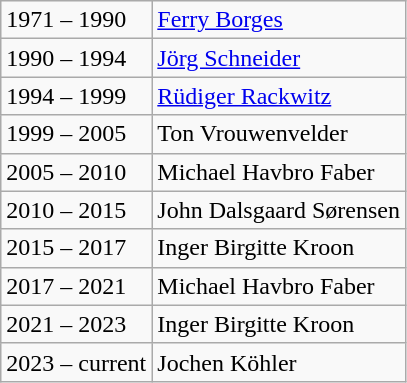<table class="wikitable">
<tr>
<td>1971 – 1990</td>
<td><a href='#'>Ferry Borges</a></td>
</tr>
<tr>
<td>1990 – 1994</td>
<td><a href='#'>Jörg Schneider</a></td>
</tr>
<tr>
<td>1994 – 1999</td>
<td><a href='#'>Rüdiger Rackwitz</a></td>
</tr>
<tr>
<td>1999 – 2005</td>
<td>Ton Vrouwenvelder</td>
</tr>
<tr>
<td>2005 – 2010</td>
<td>Michael Havbro Faber</td>
</tr>
<tr>
<td>2010 – 2015</td>
<td>John Dalsgaard Sørensen</td>
</tr>
<tr>
<td>2015 – 2017</td>
<td>Inger Birgitte Kroon</td>
</tr>
<tr>
<td>2017 – 2021</td>
<td>Michael Havbro Faber</td>
</tr>
<tr>
<td>2021 – 2023</td>
<td>Inger Birgitte Kroon</td>
</tr>
<tr>
<td>2023 – current</td>
<td>Jochen Köhler</td>
</tr>
</table>
